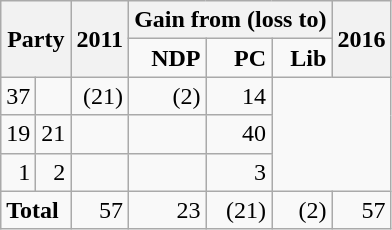<table class="wikitable" style="text-align:right">
<tr>
<th rowspan="2" colspan="2">Party</th>
<th rowspan="2">2011</th>
<th colspan="3">Gain from (loss to)</th>
<th rowspan="2">2016</th>
</tr>
<tr>
<td><strong>NDP</strong></td>
<td><strong>PC</strong></td>
<td><strong>Lib</strong></td>
</tr>
<tr>
<td>37</td>
<td></td>
<td>(21)</td>
<td>(2)</td>
<td>14</td>
</tr>
<tr>
<td>19</td>
<td>21</td>
<td></td>
<td></td>
<td>40</td>
</tr>
<tr>
<td>1</td>
<td>2</td>
<td></td>
<td></td>
<td>3</td>
</tr>
<tr>
<td colspan="2" style="text-align:left;"><strong>Total</strong></td>
<td>57</td>
<td>23</td>
<td>(21)</td>
<td>(2)</td>
<td>57</td>
</tr>
</table>
